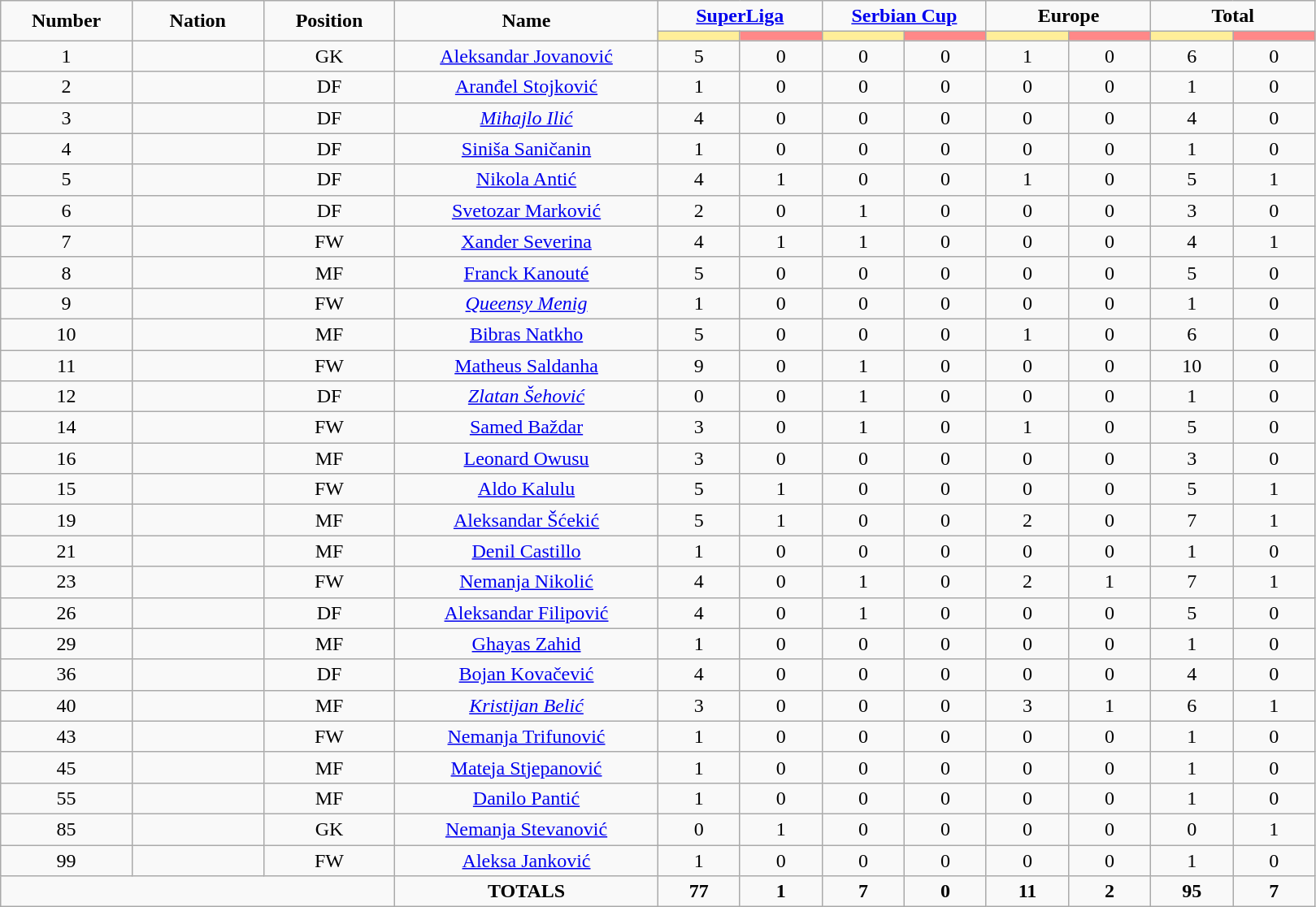<table class="wikitable" style="font-size: 100%; text-align: center;">
<tr>
<td rowspan="2" width="10%" align="center"><strong>Number</strong></td>
<td rowspan="2" width="10%" align="center"><strong>Nation</strong></td>
<td rowspan="2" width="10%" align="center"><strong>Position</strong></td>
<td rowspan="2" width="20%" align="center"><strong>Name</strong></td>
<td colspan="2" align="center"><strong><a href='#'>SuperLiga</a></strong></td>
<td colspan="2" align="center"><strong><a href='#'>Serbian Cup</a></strong></td>
<td colspan="2" align="center"><strong>Europe</strong></td>
<td colspan="2" align="center"><strong>Total</strong></td>
</tr>
<tr>
<th width=60 style="background: #FFEE99"></th>
<th width=60 style="background: #FF8888"></th>
<th width=60 style="background: #FFEE99"></th>
<th width=60 style="background: #FF8888"></th>
<th width=60 style="background: #FFEE99"></th>
<th width=60 style="background: #FF8888"></th>
<th width=60 style="background: #FFEE99"></th>
<th width=60 style="background: #FF8888"></th>
</tr>
<tr>
<td>1</td>
<td></td>
<td>GK</td>
<td><a href='#'>Aleksandar Jovanović</a></td>
<td>5</td>
<td>0</td>
<td>0</td>
<td>0</td>
<td>1</td>
<td>0</td>
<td>6</td>
<td>0</td>
</tr>
<tr>
<td>2</td>
<td></td>
<td>DF</td>
<td><a href='#'>Aranđel Stojković</a></td>
<td>1</td>
<td>0</td>
<td>0</td>
<td>0</td>
<td>0</td>
<td>0</td>
<td>1</td>
<td>0</td>
</tr>
<tr>
<td>3</td>
<td></td>
<td>DF</td>
<td><em><a href='#'>Mihajlo Ilić</a></em></td>
<td>4</td>
<td>0</td>
<td>0</td>
<td>0</td>
<td>0</td>
<td>0</td>
<td>4</td>
<td>0</td>
</tr>
<tr>
<td>4</td>
<td></td>
<td>DF</td>
<td><a href='#'>Siniša Saničanin</a></td>
<td>1</td>
<td>0</td>
<td>0</td>
<td>0</td>
<td>0</td>
<td>0</td>
<td>1</td>
<td>0</td>
</tr>
<tr>
<td>5</td>
<td></td>
<td>DF</td>
<td><a href='#'>Nikola Antić</a></td>
<td>4</td>
<td>1</td>
<td>0</td>
<td>0</td>
<td>1</td>
<td>0</td>
<td>5</td>
<td>1</td>
</tr>
<tr>
<td>6</td>
<td></td>
<td>DF</td>
<td><a href='#'>Svetozar Marković</a></td>
<td>2</td>
<td>0</td>
<td>1</td>
<td>0</td>
<td>0</td>
<td>0</td>
<td>3</td>
<td>0</td>
</tr>
<tr>
<td>7</td>
<td></td>
<td>FW</td>
<td><a href='#'>Xander Severina</a></td>
<td>4</td>
<td>1</td>
<td>1</td>
<td>0</td>
<td>0</td>
<td>0</td>
<td>4</td>
<td>1</td>
</tr>
<tr>
<td>8</td>
<td></td>
<td>MF</td>
<td><a href='#'>Franck Kanouté</a></td>
<td>5</td>
<td>0</td>
<td>0</td>
<td>0</td>
<td>0</td>
<td>0</td>
<td>5</td>
<td>0</td>
</tr>
<tr>
<td>9</td>
<td></td>
<td>FW</td>
<td><em><a href='#'>Queensy Menig</a></em></td>
<td>1</td>
<td>0</td>
<td>0</td>
<td>0</td>
<td>0</td>
<td>0</td>
<td>1</td>
<td>0</td>
</tr>
<tr>
<td>10</td>
<td></td>
<td>MF</td>
<td><a href='#'>Bibras Natkho</a></td>
<td>5</td>
<td>0</td>
<td>0</td>
<td>0</td>
<td>1</td>
<td>0</td>
<td>6</td>
<td>0</td>
</tr>
<tr>
<td>11</td>
<td></td>
<td>FW</td>
<td><a href='#'>Matheus Saldanha</a></td>
<td>9</td>
<td>0</td>
<td>1</td>
<td>0</td>
<td>0</td>
<td>0</td>
<td>10</td>
<td>0</td>
</tr>
<tr>
<td>12</td>
<td></td>
<td>DF</td>
<td><em><a href='#'>Zlatan Šehović</a></em></td>
<td>0</td>
<td>0</td>
<td>1</td>
<td>0</td>
<td>0</td>
<td>0</td>
<td>1</td>
<td>0</td>
</tr>
<tr>
<td>14</td>
<td></td>
<td>FW</td>
<td><a href='#'>Samed Baždar</a></td>
<td>3</td>
<td>0</td>
<td>1</td>
<td>0</td>
<td>1</td>
<td>0</td>
<td>5</td>
<td>0</td>
</tr>
<tr>
<td>16</td>
<td></td>
<td>MF</td>
<td><a href='#'>Leonard Owusu</a></td>
<td>3</td>
<td>0</td>
<td>0</td>
<td>0</td>
<td>0</td>
<td>0</td>
<td>3</td>
<td>0</td>
</tr>
<tr>
<td>15</td>
<td></td>
<td>FW</td>
<td><a href='#'>Aldo Kalulu</a></td>
<td>5</td>
<td>1</td>
<td>0</td>
<td>0</td>
<td>0</td>
<td>0</td>
<td>5</td>
<td>1</td>
</tr>
<tr>
<td>19</td>
<td></td>
<td>MF</td>
<td><a href='#'>Aleksandar Šćekić</a></td>
<td>5</td>
<td>1</td>
<td>0</td>
<td>0</td>
<td>2</td>
<td>0</td>
<td>7</td>
<td>1</td>
</tr>
<tr>
<td>21</td>
<td></td>
<td>MF</td>
<td><a href='#'>Denil Castillo</a></td>
<td>1</td>
<td>0</td>
<td>0</td>
<td>0</td>
<td>0</td>
<td>0</td>
<td>1</td>
<td>0</td>
</tr>
<tr>
<td>23</td>
<td></td>
<td>FW</td>
<td><a href='#'>Nemanja Nikolić</a></td>
<td>4</td>
<td>0</td>
<td>1</td>
<td>0</td>
<td>2</td>
<td>1</td>
<td>7</td>
<td>1</td>
</tr>
<tr>
<td>26</td>
<td></td>
<td>DF</td>
<td><a href='#'>Aleksandar Filipović</a></td>
<td>4</td>
<td>0</td>
<td>1</td>
<td>0</td>
<td>0</td>
<td>0</td>
<td>5</td>
<td>0</td>
</tr>
<tr>
<td>29</td>
<td></td>
<td>MF</td>
<td><a href='#'>Ghayas Zahid</a></td>
<td>1</td>
<td>0</td>
<td>0</td>
<td>0</td>
<td>0</td>
<td>0</td>
<td>1</td>
<td>0</td>
</tr>
<tr>
<td>36</td>
<td></td>
<td>DF</td>
<td><a href='#'>Bojan Kovačević</a></td>
<td>4</td>
<td>0</td>
<td>0</td>
<td>0</td>
<td>0</td>
<td>0</td>
<td>4</td>
<td>0</td>
</tr>
<tr>
<td>40</td>
<td></td>
<td>MF</td>
<td><em><a href='#'>Kristijan Belić</a></em></td>
<td>3</td>
<td>0</td>
<td>0</td>
<td>0</td>
<td>3</td>
<td>1</td>
<td>6</td>
<td>1</td>
</tr>
<tr>
<td>43</td>
<td></td>
<td>FW</td>
<td><a href='#'>Nemanja Trifunović</a></td>
<td>1</td>
<td>0</td>
<td>0</td>
<td>0</td>
<td>0</td>
<td>0</td>
<td>1</td>
<td>0</td>
</tr>
<tr>
<td>45</td>
<td></td>
<td>MF</td>
<td><a href='#'>Mateja Stjepanović</a></td>
<td>1</td>
<td>0</td>
<td>0</td>
<td>0</td>
<td>0</td>
<td>0</td>
<td>1</td>
<td>0</td>
</tr>
<tr>
<td>55</td>
<td></td>
<td>MF</td>
<td><a href='#'>Danilo Pantić</a></td>
<td>1</td>
<td>0</td>
<td>0</td>
<td>0</td>
<td>0</td>
<td>0</td>
<td>1</td>
<td>0</td>
</tr>
<tr>
<td>85</td>
<td></td>
<td>GK</td>
<td><a href='#'>Nemanja Stevanović</a></td>
<td>0</td>
<td>1</td>
<td>0</td>
<td>0</td>
<td>0</td>
<td>0</td>
<td>0</td>
<td>1</td>
</tr>
<tr>
<td>99</td>
<td></td>
<td>FW</td>
<td><a href='#'>Aleksa Janković</a></td>
<td>1</td>
<td>0</td>
<td>0</td>
<td>0</td>
<td>0</td>
<td>0</td>
<td>1</td>
<td>0</td>
</tr>
<tr>
<td colspan="3"></td>
<td><strong>TOTALS</strong></td>
<td><strong>77</strong></td>
<td><strong>1</strong></td>
<td><strong>7</strong></td>
<td><strong>0</strong></td>
<td><strong>11</strong></td>
<td><strong>2</strong></td>
<td><strong>95</strong></td>
<td><strong>7</strong></td>
</tr>
</table>
